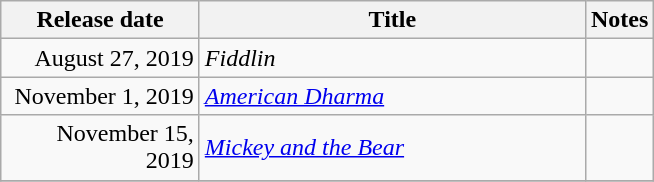<table class="wikitable sortable">
<tr>
<th style="width:125px;">Release date</th>
<th style="width:250px;">Title</th>
<th>Notes</th>
</tr>
<tr>
<td style="text-align:right;">August 27, 2019</td>
<td><em>Fiddlin</em></td>
<td></td>
</tr>
<tr>
<td style="text-align:right;">November 1, 2019</td>
<td><em><a href='#'>American Dharma</a></em></td>
<td></td>
</tr>
<tr>
<td style="text-align:right;">November 15, 2019</td>
<td><em><a href='#'>Mickey and the Bear</a></em></td>
<td></td>
</tr>
<tr>
</tr>
</table>
